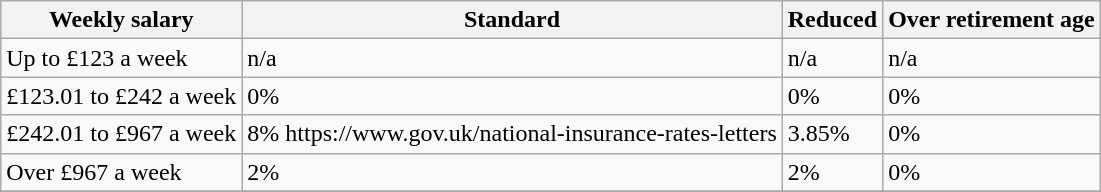<table class="wikitable">
<tr>
<th>Weekly salary</th>
<th>Standard</th>
<th>Reduced</th>
<th>Over retirement age</th>
</tr>
<tr>
<td>Up to £123 a week</td>
<td>n/a</td>
<td>n/a</td>
<td>n/a</td>
</tr>
<tr>
<td>£123.01 to £242 a week</td>
<td>0%</td>
<td>0%</td>
<td>0%</td>
</tr>
<tr>
<td>£242.01 to £967 a week</td>
<td>8% https://www.gov.uk/national-insurance-rates-letters</td>
<td>3.85%</td>
<td>0%</td>
</tr>
<tr>
<td>Over £967 a week</td>
<td>2%</td>
<td>2%</td>
<td>0%</td>
</tr>
<tr>
</tr>
</table>
